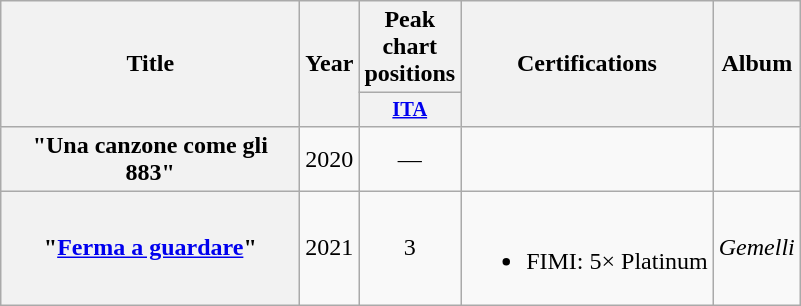<table class="wikitable plainrowheaders" style="text-align:center;">
<tr>
<th scope="col" rowspan="2" style="width:12em;">Title</th>
<th scope="col" rowspan="2" style="width:1em;">Year</th>
<th scope="col" colspan="1">Peak chart positions</th>
<th scope="col" rowspan="2">Certifications</th>
<th scope="col" rowspan="2">Album</th>
</tr>
<tr>
<th scope="col" style="width:3em;font-size:85%;"><a href='#'>ITA</a><br></th>
</tr>
<tr>
<th scope="row">"Una canzone come gli 883"<br></th>
<td>2020</td>
<td>—</td>
<td></td>
<td></td>
</tr>
<tr>
<th scope="row">"<a href='#'>Ferma a guardare</a>"<br></th>
<td>2021</td>
<td>3</td>
<td><br><ul><li>FIMI: 5× Platinum</li></ul></td>
<td><em>Gemelli</em></td>
</tr>
</table>
